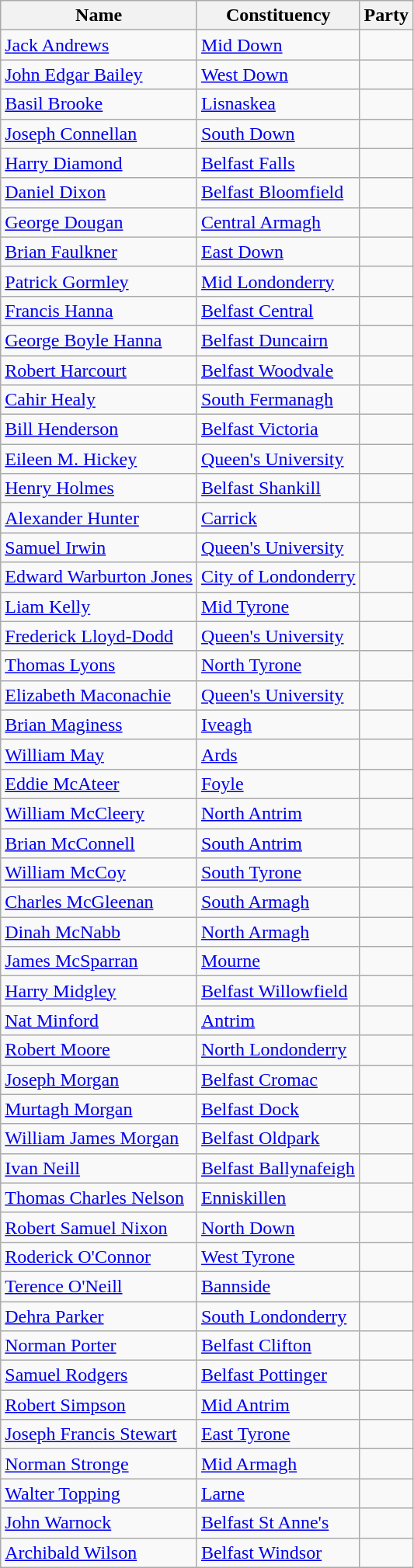<table class="wikitable sortable">
<tr>
<th>Name</th>
<th>Constituency</th>
<th colspan=2>Party</th>
</tr>
<tr>
<td><a href='#'>Jack Andrews</a></td>
<td><a href='#'>Mid Down</a></td>
<td></td>
</tr>
<tr>
<td><a href='#'>John Edgar Bailey</a></td>
<td><a href='#'>West Down</a></td>
<td></td>
</tr>
<tr>
<td><a href='#'>Basil Brooke</a></td>
<td><a href='#'>Lisnaskea</a></td>
<td></td>
</tr>
<tr>
<td><a href='#'>Joseph Connellan</a></td>
<td><a href='#'>South Down</a></td>
<td></td>
</tr>
<tr>
<td><a href='#'>Harry Diamond</a></td>
<td><a href='#'>Belfast Falls</a></td>
<td></td>
</tr>
<tr>
<td><a href='#'>Daniel Dixon</a></td>
<td><a href='#'>Belfast Bloomfield</a></td>
<td></td>
</tr>
<tr>
<td><a href='#'>George Dougan</a></td>
<td><a href='#'>Central Armagh</a></td>
<td></td>
</tr>
<tr>
<td><a href='#'>Brian Faulkner</a></td>
<td><a href='#'>East Down</a></td>
<td></td>
</tr>
<tr>
<td><a href='#'>Patrick Gormley</a></td>
<td><a href='#'>Mid Londonderry</a></td>
<td></td>
</tr>
<tr>
<td><a href='#'>Francis Hanna</a></td>
<td><a href='#'>Belfast Central</a></td>
<td></td>
</tr>
<tr>
<td><a href='#'>George Boyle Hanna</a></td>
<td><a href='#'>Belfast Duncairn</a></td>
<td></td>
</tr>
<tr>
<td><a href='#'>Robert Harcourt</a></td>
<td><a href='#'>Belfast Woodvale</a></td>
<td></td>
</tr>
<tr>
<td><a href='#'>Cahir Healy</a></td>
<td><a href='#'>South Fermanagh</a></td>
<td></td>
</tr>
<tr>
<td><a href='#'>Bill Henderson</a></td>
<td><a href='#'>Belfast Victoria</a></td>
<td></td>
</tr>
<tr>
<td><a href='#'>Eileen M. Hickey</a></td>
<td><a href='#'>Queen's University</a></td>
<td></td>
</tr>
<tr>
<td><a href='#'>Henry Holmes</a></td>
<td><a href='#'>Belfast Shankill</a></td>
<td></td>
</tr>
<tr>
<td><a href='#'>Alexander Hunter</a></td>
<td><a href='#'>Carrick</a></td>
<td></td>
</tr>
<tr>
<td><a href='#'>Samuel Irwin</a></td>
<td><a href='#'>Queen's University</a></td>
<td></td>
</tr>
<tr>
<td><a href='#'>Edward Warburton Jones</a></td>
<td><a href='#'>City of Londonderry</a></td>
<td></td>
</tr>
<tr>
<td><a href='#'>Liam Kelly</a></td>
<td><a href='#'>Mid Tyrone</a></td>
<td></td>
</tr>
<tr>
<td><a href='#'>Frederick Lloyd-Dodd</a></td>
<td><a href='#'>Queen's University</a></td>
<td></td>
</tr>
<tr>
<td><a href='#'>Thomas Lyons</a></td>
<td><a href='#'>North Tyrone</a></td>
<td></td>
</tr>
<tr>
<td><a href='#'>Elizabeth Maconachie</a></td>
<td><a href='#'>Queen's University</a></td>
<td></td>
</tr>
<tr>
<td><a href='#'>Brian Maginess</a></td>
<td><a href='#'>Iveagh</a></td>
<td></td>
</tr>
<tr>
<td><a href='#'>William May</a></td>
<td><a href='#'>Ards</a></td>
<td></td>
</tr>
<tr>
<td><a href='#'>Eddie McAteer</a></td>
<td><a href='#'>Foyle</a></td>
<td></td>
</tr>
<tr>
<td><a href='#'>William McCleery</a></td>
<td><a href='#'>North Antrim</a></td>
<td></td>
</tr>
<tr>
<td><a href='#'>Brian McConnell</a></td>
<td><a href='#'>South Antrim</a></td>
<td></td>
</tr>
<tr>
<td><a href='#'>William McCoy</a></td>
<td><a href='#'>South Tyrone</a></td>
<td></td>
</tr>
<tr>
<td><a href='#'>Charles McGleenan</a></td>
<td><a href='#'>South Armagh</a></td>
<td></td>
</tr>
<tr>
<td><a href='#'>Dinah McNabb</a></td>
<td><a href='#'>North Armagh</a></td>
<td></td>
</tr>
<tr>
<td><a href='#'>James McSparran</a></td>
<td><a href='#'>Mourne</a></td>
<td></td>
</tr>
<tr>
<td><a href='#'>Harry Midgley</a></td>
<td><a href='#'>Belfast Willowfield</a></td>
<td></td>
</tr>
<tr>
<td><a href='#'>Nat Minford</a></td>
<td><a href='#'>Antrim</a></td>
<td></td>
</tr>
<tr>
<td><a href='#'>Robert Moore</a></td>
<td><a href='#'>North Londonderry</a></td>
<td></td>
</tr>
<tr>
<td><a href='#'>Joseph Morgan</a></td>
<td><a href='#'>Belfast Cromac</a></td>
<td></td>
</tr>
<tr>
<td><a href='#'>Murtagh Morgan</a></td>
<td><a href='#'>Belfast Dock</a></td>
<td></td>
</tr>
<tr>
<td><a href='#'>William James Morgan</a></td>
<td><a href='#'>Belfast Oldpark</a></td>
<td></td>
</tr>
<tr>
<td><a href='#'>Ivan Neill</a></td>
<td><a href='#'>Belfast Ballynafeigh</a></td>
<td></td>
</tr>
<tr>
<td><a href='#'>Thomas Charles Nelson</a></td>
<td><a href='#'>Enniskillen</a></td>
<td></td>
</tr>
<tr>
<td><a href='#'>Robert Samuel Nixon</a></td>
<td><a href='#'>North Down</a></td>
<td></td>
</tr>
<tr>
<td><a href='#'>Roderick O'Connor</a></td>
<td><a href='#'>West Tyrone</a></td>
<td></td>
</tr>
<tr>
<td><a href='#'>Terence O'Neill</a></td>
<td><a href='#'>Bannside</a></td>
<td></td>
</tr>
<tr>
<td><a href='#'>Dehra Parker</a></td>
<td><a href='#'>South Londonderry</a></td>
<td></td>
</tr>
<tr>
<td><a href='#'>Norman Porter</a></td>
<td><a href='#'>Belfast Clifton</a></td>
<td></td>
</tr>
<tr>
<td><a href='#'>Samuel Rodgers</a></td>
<td><a href='#'>Belfast Pottinger</a></td>
<td></td>
</tr>
<tr>
<td><a href='#'>Robert Simpson</a></td>
<td><a href='#'>Mid Antrim</a></td>
<td></td>
</tr>
<tr>
<td><a href='#'>Joseph Francis Stewart</a></td>
<td><a href='#'>East Tyrone</a></td>
<td></td>
</tr>
<tr>
<td><a href='#'>Norman Stronge</a></td>
<td><a href='#'>Mid Armagh</a></td>
<td></td>
</tr>
<tr>
<td><a href='#'>Walter Topping</a></td>
<td><a href='#'>Larne</a></td>
<td></td>
</tr>
<tr>
<td><a href='#'>John Warnock</a></td>
<td><a href='#'>Belfast St Anne's</a></td>
<td></td>
</tr>
<tr>
<td><a href='#'>Archibald Wilson</a></td>
<td><a href='#'>Belfast Windsor</a></td>
<td></td>
</tr>
</table>
